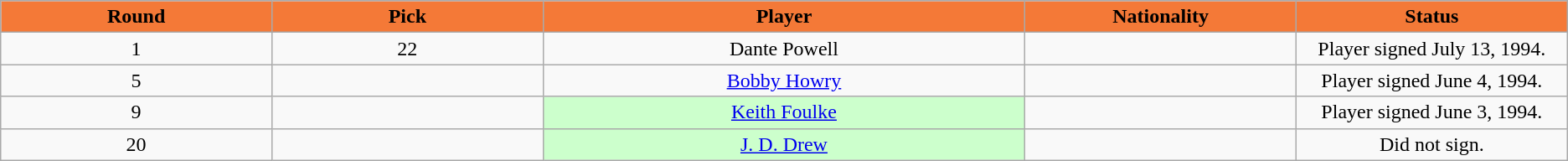<table class="wikitable sortable">
<tr>
<th style="background: #f47937;color:black;" width="9%">Round</th>
<th style="background: #f47937;color:black;" width="9%">Pick</th>
<th style="background: #f47937;color:black;" width="16%">Player</th>
<th style="background: #f47937;color:black;" width="9%">Nationality</th>
<th style="background: #f47937;color:black;" width="9%">Status</th>
</tr>
<tr align="center">
<td>1</td>
<td>22</td>
<td>Dante Powell </td>
<td></td>
<td>Player signed July 13, 1994.</td>
</tr>
<tr align="center">
<td>5</td>
<td></td>
<td><a href='#'>Bobby Howry</a></td>
<td></td>
<td>Player signed June 4, 1994.</td>
</tr>
<tr align="center">
<td>9</td>
<td></td>
<td bgcolor="#CCFFCC"><a href='#'>Keith Foulke</a></td>
<td></td>
<td>Player signed June 3, 1994.</td>
</tr>
<tr align="center">
<td>20</td>
<td></td>
<td bgcolor="#CCFFCC"><a href='#'>J. D. Drew</a></td>
<td></td>
<td>Did not sign.</td>
</tr>
</table>
